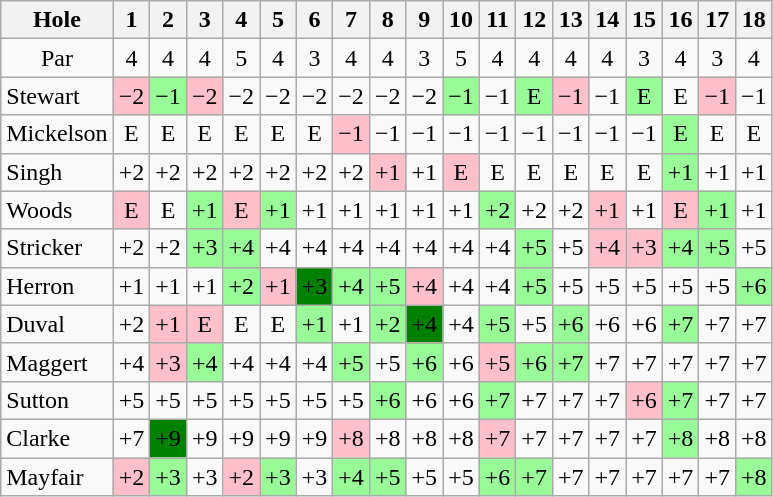<table class="wikitable" style="text-align:center">
<tr>
<th>Hole</th>
<th>1</th>
<th>2</th>
<th>3</th>
<th>4</th>
<th>5</th>
<th>6</th>
<th>7</th>
<th>8</th>
<th>9</th>
<th>10</th>
<th>11</th>
<th>12</th>
<th>13</th>
<th>14</th>
<th>15</th>
<th>16</th>
<th>17</th>
<th>18</th>
</tr>
<tr>
<td>Par</td>
<td>4</td>
<td>4</td>
<td>4</td>
<td>5</td>
<td>4</td>
<td>3</td>
<td>4</td>
<td>4</td>
<td>3</td>
<td>5</td>
<td>4</td>
<td>4</td>
<td>4</td>
<td>4</td>
<td>3</td>
<td>4</td>
<td>3</td>
<td>4</td>
</tr>
<tr>
<td align=left> Stewart</td>
<td style="background: Pink;">−2</td>
<td style="background: PaleGreen;">−1</td>
<td style="background: Pink;">−2</td>
<td>−2</td>
<td>−2</td>
<td>−2</td>
<td>−2</td>
<td>−2</td>
<td>−2</td>
<td style="background: PaleGreen;">−1</td>
<td>−1</td>
<td style="background: PaleGreen;">E</td>
<td style="background: Pink;">−1</td>
<td>−1</td>
<td style="background: PaleGreen;">E</td>
<td>E</td>
<td style="background: Pink;">−1</td>
<td>−1</td>
</tr>
<tr>
<td align=left> Mickelson</td>
<td>E</td>
<td>E</td>
<td>E</td>
<td>E</td>
<td>E</td>
<td>E</td>
<td style="background: Pink;">−1</td>
<td>−1</td>
<td>−1</td>
<td>−1</td>
<td>−1</td>
<td>−1</td>
<td>−1</td>
<td>−1</td>
<td>−1</td>
<td style="background: PaleGreen;">E</td>
<td>E</td>
<td>E</td>
</tr>
<tr>
<td align=left> Singh</td>
<td>+2</td>
<td>+2</td>
<td>+2</td>
<td>+2</td>
<td>+2</td>
<td>+2</td>
<td>+2</td>
<td style="background: Pink;">+1</td>
<td>+1</td>
<td style="background: Pink;">E</td>
<td>E</td>
<td>E</td>
<td>E</td>
<td>E</td>
<td>E</td>
<td style="background: PaleGreen;">+1</td>
<td>+1</td>
<td>+1</td>
</tr>
<tr>
<td align=left> Woods</td>
<td style="background: Pink;">E</td>
<td>E</td>
<td style="background: PaleGreen;">+1</td>
<td style="background: Pink;">E</td>
<td style="background: PaleGreen;">+1</td>
<td>+1</td>
<td>+1</td>
<td>+1</td>
<td>+1</td>
<td>+1</td>
<td style="background: PaleGreen;">+2</td>
<td>+2</td>
<td>+2</td>
<td style="background: Pink;">+1</td>
<td>+1</td>
<td style="background: Pink;">E</td>
<td style="background: PaleGreen;">+1</td>
<td>+1</td>
</tr>
<tr>
<td align=left> Stricker</td>
<td>+2</td>
<td>+2</td>
<td style="background: PaleGreen;">+3</td>
<td style="background: PaleGreen;">+4</td>
<td>+4</td>
<td>+4</td>
<td>+4</td>
<td>+4</td>
<td>+4</td>
<td>+4</td>
<td>+4</td>
<td style="background: PaleGreen;">+5</td>
<td>+5</td>
<td style="background: Pink;">+4</td>
<td style="background: Pink;">+3</td>
<td style="background: PaleGreen;">+4</td>
<td style="background: PaleGreen;">+5</td>
<td>+5</td>
</tr>
<tr>
<td align=left> Herron</td>
<td>+1</td>
<td>+1</td>
<td>+1</td>
<td style="background: PaleGreen;">+2</td>
<td style="background: Pink;">+1</td>
<td style="background: Green;">+3</td>
<td style="background: PaleGreen;">+4</td>
<td style="background: PaleGreen;">+5</td>
<td style="background: Pink;">+4</td>
<td>+4</td>
<td>+4</td>
<td style="background: PaleGreen;">+5</td>
<td>+5</td>
<td>+5</td>
<td>+5</td>
<td>+5</td>
<td>+5</td>
<td style="background: PaleGreen;">+6</td>
</tr>
<tr>
<td align=left> Duval</td>
<td>+2</td>
<td style="background: Pink;">+1</td>
<td style="background: Pink;">E</td>
<td>E</td>
<td>E</td>
<td style="background: PaleGreen;">+1</td>
<td>+1</td>
<td style="background: PaleGreen;">+2</td>
<td style="background: Green;">+4</td>
<td>+4</td>
<td style="background: PaleGreen;">+5</td>
<td>+5</td>
<td style="background: PaleGreen;">+6</td>
<td>+6</td>
<td>+6</td>
<td style="background: PaleGreen;">+7</td>
<td>+7</td>
<td>+7</td>
</tr>
<tr>
<td align=left> Maggert</td>
<td>+4</td>
<td style="background: Pink;">+3</td>
<td style="background: PaleGreen;">+4</td>
<td>+4</td>
<td>+4</td>
<td>+4</td>
<td style="background: PaleGreen;">+5</td>
<td>+5</td>
<td style="background: PaleGreen;">+6</td>
<td>+6</td>
<td style="background: Pink;">+5</td>
<td style="background: PaleGreen;">+6</td>
<td style="background: PaleGreen;">+7</td>
<td>+7</td>
<td>+7</td>
<td>+7</td>
<td>+7</td>
<td>+7</td>
</tr>
<tr>
<td align=left> Sutton</td>
<td>+5</td>
<td>+5</td>
<td>+5</td>
<td>+5</td>
<td>+5</td>
<td>+5</td>
<td>+5</td>
<td style="background: PaleGreen;">+6</td>
<td>+6</td>
<td>+6</td>
<td style="background: PaleGreen;">+7</td>
<td>+7</td>
<td>+7</td>
<td>+7</td>
<td style="background: Pink;">+6</td>
<td style="background: PaleGreen;">+7</td>
<td>+7</td>
<td>+7</td>
</tr>
<tr>
<td align=left> Clarke</td>
<td>+7</td>
<td style="background: Green;">+9</td>
<td>+9</td>
<td>+9</td>
<td>+9</td>
<td>+9</td>
<td style="background: Pink;">+8</td>
<td>+8</td>
<td>+8</td>
<td>+8</td>
<td style="background: Pink;">+7</td>
<td>+7</td>
<td>+7</td>
<td>+7</td>
<td>+7</td>
<td style="background: PaleGreen;">+8</td>
<td>+8</td>
<td>+8</td>
</tr>
<tr>
<td align=left> Mayfair</td>
<td style="background: Pink;">+2</td>
<td style="background: PaleGreen;">+3</td>
<td>+3</td>
<td style="background: Pink;">+2</td>
<td style="background: PaleGreen;">+3</td>
<td>+3</td>
<td style="background: PaleGreen;">+4</td>
<td style="background: PaleGreen;">+5</td>
<td>+5</td>
<td>+5</td>
<td style="background: PaleGreen;">+6</td>
<td style="background: PaleGreen;">+7</td>
<td>+7</td>
<td>+7</td>
<td>+7</td>
<td>+7</td>
<td>+7</td>
<td style="background: PaleGreen;">+8</td>
</tr>
</table>
